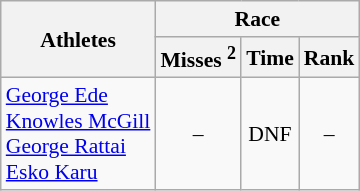<table class="wikitable" border="1" style="font-size:90%">
<tr>
<th rowspan=2>Athletes</th>
<th colspan=3>Race</th>
</tr>
<tr>
<th>Misses <sup>2</sup></th>
<th>Time</th>
<th>Rank</th>
</tr>
<tr>
<td><a href='#'>George Ede</a><br><a href='#'>Knowles McGill</a><br><a href='#'>George Rattai</a><br><a href='#'>Esko Karu</a></td>
<td align=center>–</td>
<td align=center>DNF</td>
<td align=center>–</td>
</tr>
</table>
